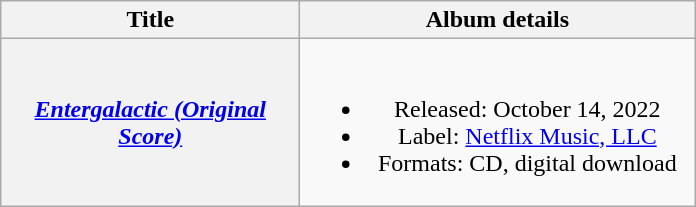<table class="wikitable plainrowheaders" style="text-align:center;">
<tr>
<th scope="col" style="width:12em;">Title</th>
<th scope="col" style="width:16em;">Album details</th>
</tr>
<tr>
<th scope="row"><em><a href='#'>Entergalactic (Original Score)</a></em><br></th>
<td><br><ul><li>Released: October 14, 2022</li><li>Label: <a href='#'>Netflix Music, LLC</a></li><li>Formats: CD, digital download</li></ul></td>
</tr>
</table>
